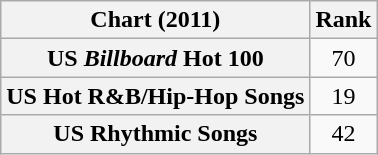<table class="wikitable sortable plainrowheaders">
<tr>
<th scope="col">Chart (2011)</th>
<th scope="col">Rank</th>
</tr>
<tr>
<th scope="row">US <em>Billboard</em> Hot 100</th>
<td style="text-align:center;">70</td>
</tr>
<tr>
<th scope="row">US Hot R&B/Hip-Hop Songs</th>
<td style="text-align:center;">19</td>
</tr>
<tr>
<th scope="row">US Rhythmic Songs</th>
<td style="text-align:center;">42</td>
</tr>
</table>
